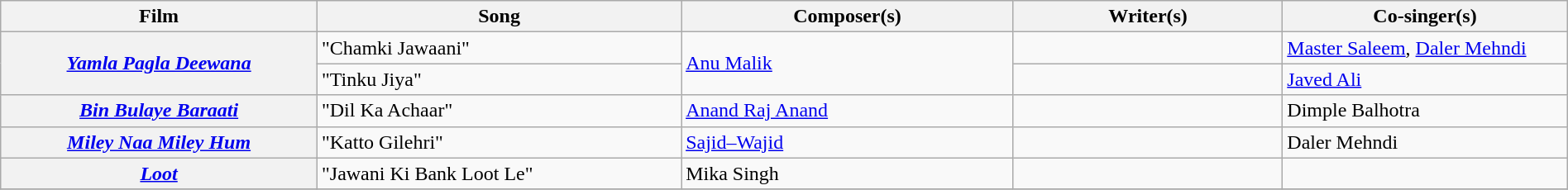<table class="wikitable plainrowheaders" width="100%" textcolor:#000;">
<tr>
<th scope="col" width=20%><strong>Film</strong></th>
<th scope="col" width=23%><strong>Song</strong></th>
<th scope="col" width=21%><strong>Composer(s)</strong></th>
<th scope="col" width=17%><strong>Writer(s)</strong></th>
<th scope="col" width=18%><strong>Co-singer(s)</strong></th>
</tr>
<tr>
<th scope="row" rowspan="2"><em><a href='#'>Yamla Pagla Deewana</a></em></th>
<td>"Chamki Jawaani"</td>
<td rowspan="2"><a href='#'>Anu Malik</a></td>
<td></td>
<td><a href='#'>Master Saleem</a>, <a href='#'>Daler Mehndi</a></td>
</tr>
<tr>
<td>"Tinku Jiya"</td>
<td></td>
<td><a href='#'>Javed Ali</a></td>
</tr>
<tr>
<th scope="row"><em><a href='#'>Bin Bulaye Baraati</a></em></th>
<td>"Dil Ka Achaar"</td>
<td><a href='#'>Anand Raj Anand</a></td>
<td></td>
<td>Dimple Balhotra</td>
</tr>
<tr>
<th scope="row"><em><a href='#'>Miley Naa Miley Hum</a></em></th>
<td>"Katto Gilehri"</td>
<td><a href='#'>Sajid–Wajid</a></td>
<td></td>
<td>Daler Mehndi</td>
</tr>
<tr>
<th scope="row"><em><a href='#'>Loot</a></em></th>
<td>"Jawani Ki Bank Loot Le"</td>
<td>Mika Singh</td>
<td></td>
<td></td>
</tr>
<tr>
</tr>
</table>
